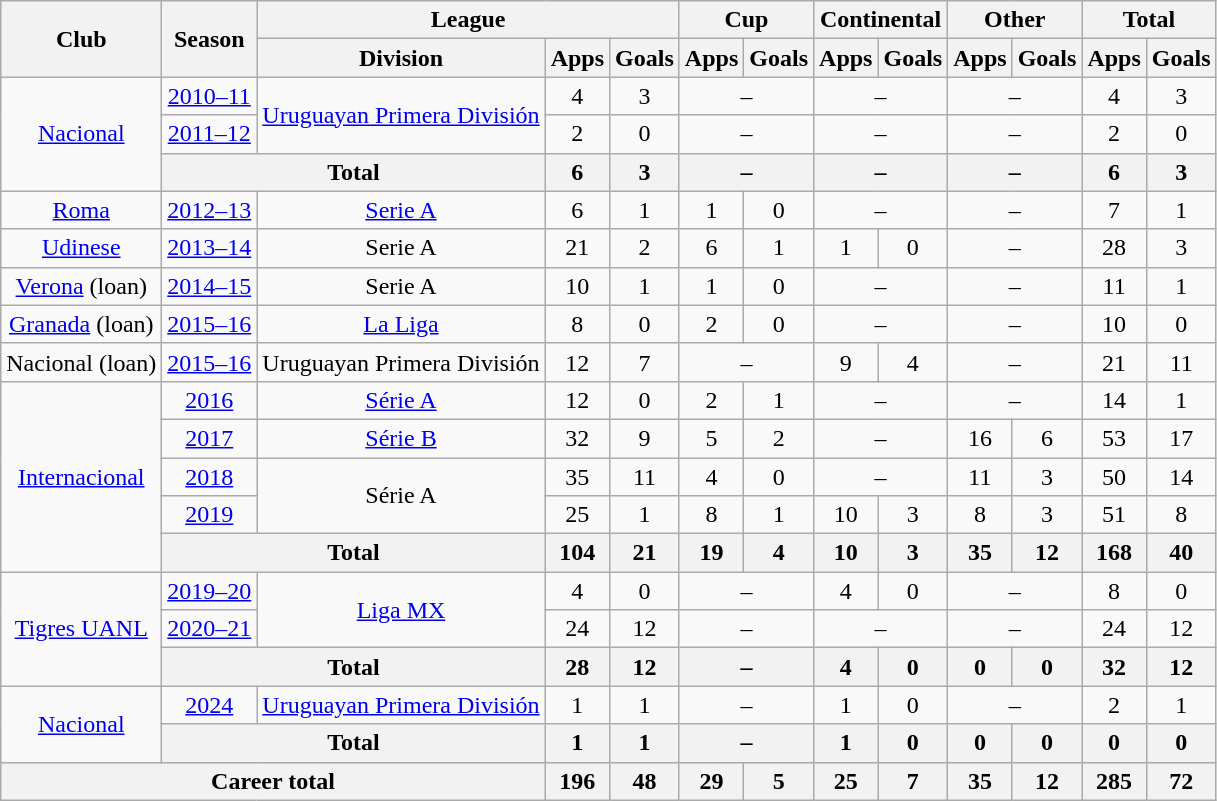<table class="wikitable" style="font-size:100%; text-align: center;">
<tr>
<th rowspan="2">Club</th>
<th rowspan="2">Season</th>
<th colspan="3">League</th>
<th colspan="2">Cup</th>
<th colspan="2">Continental</th>
<th colspan="2">Other</th>
<th colspan="2">Total</th>
</tr>
<tr>
<th>Division</th>
<th>Apps</th>
<th>Goals</th>
<th>Apps</th>
<th>Goals</th>
<th>Apps</th>
<th>Goals</th>
<th>Apps</th>
<th>Goals</th>
<th>Apps</th>
<th>Goals</th>
</tr>
<tr>
<td rowspan="3" valign="center"><a href='#'>Nacional</a></td>
<td><a href='#'>2010–11</a></td>
<td rowspan="2" valign="center"><a href='#'>Uruguayan Primera División</a></td>
<td>4</td>
<td>3</td>
<td colspan="2">–</td>
<td colspan="2">–</td>
<td colspan="2">–</td>
<td>4</td>
<td>3</td>
</tr>
<tr>
<td><a href='#'>2011–12</a></td>
<td>2</td>
<td>0</td>
<td colspan="2">–</td>
<td colspan="2">–</td>
<td colspan="2">–</td>
<td>2</td>
<td>0</td>
</tr>
<tr>
<th colspan="2">Total</th>
<th>6</th>
<th>3</th>
<th colspan="2">–</th>
<th colspan="2">–</th>
<th colspan="2">–</th>
<th>6</th>
<th>3</th>
</tr>
<tr>
<td><a href='#'>Roma</a></td>
<td><a href='#'>2012–13</a></td>
<td><a href='#'>Serie A</a></td>
<td>6</td>
<td>1</td>
<td>1</td>
<td>0</td>
<td colspan="2">–</td>
<td colspan="2">–</td>
<td>7</td>
<td>1</td>
</tr>
<tr>
<td><a href='#'>Udinese</a></td>
<td><a href='#'>2013–14</a></td>
<td>Serie A</td>
<td>21</td>
<td>2</td>
<td>6</td>
<td>1</td>
<td>1</td>
<td>0</td>
<td colspan="2">–</td>
<td>28</td>
<td>3</td>
</tr>
<tr>
<td><a href='#'>Verona</a> (loan)</td>
<td><a href='#'>2014–15</a></td>
<td>Serie A</td>
<td>10</td>
<td>1</td>
<td>1</td>
<td>0</td>
<td colspan="2">–</td>
<td colspan="2">–</td>
<td>11</td>
<td>1</td>
</tr>
<tr>
<td><a href='#'>Granada</a> (loan)</td>
<td><a href='#'>2015–16</a></td>
<td><a href='#'>La Liga</a></td>
<td>8</td>
<td>0</td>
<td>2</td>
<td>0</td>
<td colspan="2">–</td>
<td colspan="2">–</td>
<td>10</td>
<td>0</td>
</tr>
<tr>
<td>Nacional (loan)</td>
<td><a href='#'>2015–16</a></td>
<td>Uruguayan Primera División</td>
<td>12</td>
<td>7</td>
<td colspan="2">–</td>
<td>9</td>
<td>4</td>
<td colspan="2">–</td>
<td>21</td>
<td>11</td>
</tr>
<tr>
<td rowspan="5" valign="center"><a href='#'>Internacional</a></td>
<td><a href='#'>2016</a></td>
<td><a href='#'>Série A</a></td>
<td>12</td>
<td>0</td>
<td>2</td>
<td>1</td>
<td colspan="2">–</td>
<td colspan="2">–</td>
<td>14</td>
<td>1</td>
</tr>
<tr>
<td><a href='#'>2017</a></td>
<td><a href='#'>Série B</a></td>
<td>32</td>
<td>9</td>
<td>5</td>
<td>2</td>
<td colspan="2">–</td>
<td>16</td>
<td>6</td>
<td>53</td>
<td>17</td>
</tr>
<tr>
<td><a href='#'>2018</a></td>
<td rowspan="2" valign="center">Série A</td>
<td>35</td>
<td>11</td>
<td>4</td>
<td>0</td>
<td colspan="2">–</td>
<td>11</td>
<td>3</td>
<td>50</td>
<td>14</td>
</tr>
<tr>
<td><a href='#'>2019</a></td>
<td>25</td>
<td>1</td>
<td>8</td>
<td>1</td>
<td>10</td>
<td>3</td>
<td>8</td>
<td>3</td>
<td>51</td>
<td>8</td>
</tr>
<tr>
<th colspan="2">Total</th>
<th>104</th>
<th>21</th>
<th>19</th>
<th>4</th>
<th>10</th>
<th>3</th>
<th>35</th>
<th>12</th>
<th>168</th>
<th>40</th>
</tr>
<tr>
<td rowspan="3"><a href='#'>Tigres UANL</a></td>
<td><a href='#'>2019–20</a></td>
<td rowspan="2"><a href='#'>Liga MX</a></td>
<td>4</td>
<td>0</td>
<td colspan="2">–</td>
<td>4</td>
<td>0</td>
<td colspan="2">–</td>
<td>8</td>
<td>0</td>
</tr>
<tr>
<td><a href='#'>2020–21</a></td>
<td>24</td>
<td>12</td>
<td colspan="2">–</td>
<td colspan="2">–</td>
<td colspan="2">–</td>
<td>24</td>
<td>12</td>
</tr>
<tr>
<th colspan="2">Total</th>
<th>28</th>
<th>12</th>
<th colspan="2">–</th>
<th>4</th>
<th>0</th>
<th>0</th>
<th>0</th>
<th>32</th>
<th>12</th>
</tr>
<tr |->
<td rowspan="2"><a href='#'>Nacional</a></td>
<td><a href='#'>2024</a></td>
<td><a href='#'>Uruguayan Primera División</a></td>
<td>1</td>
<td>1</td>
<td colspan="2">–</td>
<td>1</td>
<td>0</td>
<td colspan="2">–</td>
<td>2</td>
<td>1</td>
</tr>
<tr>
<th colspan="2">Total</th>
<th>1</th>
<th>1</th>
<th colspan="2">–</th>
<th>1</th>
<th>0</th>
<th>0</th>
<th>0</th>
<th>0</th>
<th>0</th>
</tr>
<tr>
<th colspan="3">Career total</th>
<th>196</th>
<th>48</th>
<th>29</th>
<th>5</th>
<th>25</th>
<th>7</th>
<th>35</th>
<th>12</th>
<th>285</th>
<th>72</th>
</tr>
</table>
